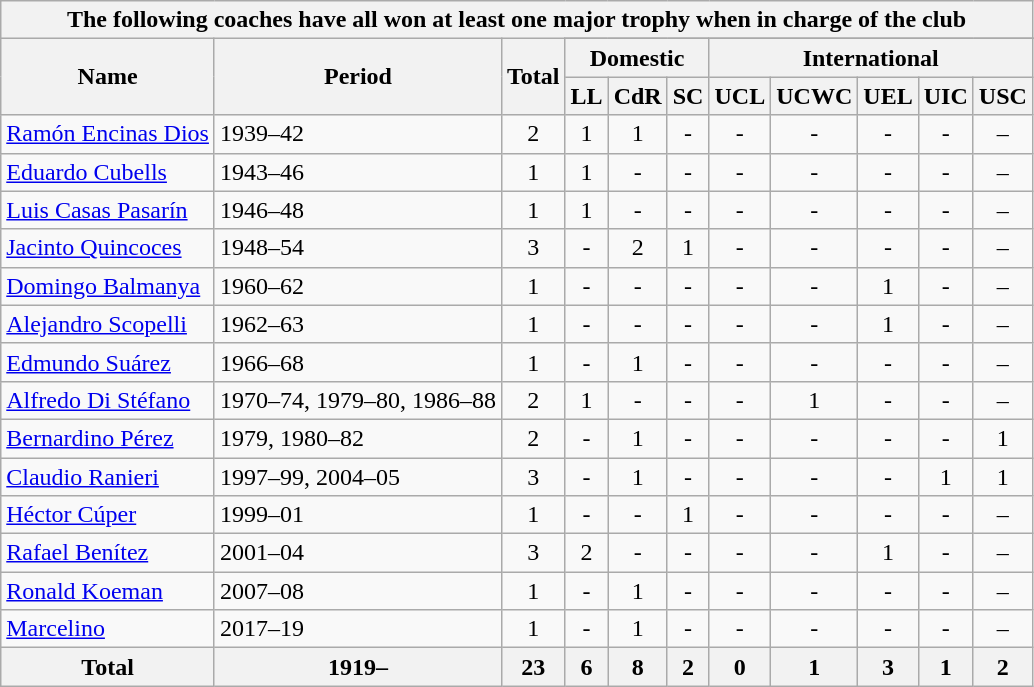<table class="wikitable" style="text-align:center">
<tr>
<th colspan=15>The following coaches have all won at least one major trophy when in charge of the club</th>
</tr>
<tr>
<th rowspan=3>Name</th>
<th rowspan=3>Period</th>
<th rowspan=3>Total</th>
</tr>
<tr>
<th colspan=3>Domestic</th>
<th colspan=5>International</th>
</tr>
<tr>
<th>LL</th>
<th>CdR</th>
<th>SC</th>
<th>UCL</th>
<th>UCWC</th>
<th>UEL</th>
<th>UIC</th>
<th>USC</th>
</tr>
<tr>
<td style="text-align:left"> <a href='#'>Ramón Encinas Dios</a></td>
<td style="text-align:left">1939–42</td>
<td>2</td>
<td>1</td>
<td>1</td>
<td>-</td>
<td>-</td>
<td>-</td>
<td>-</td>
<td>-</td>
<td>–</td>
</tr>
<tr>
<td style="text-align:left"> <a href='#'>Eduardo Cubells</a></td>
<td style="text-align:left">1943–46</td>
<td>1</td>
<td>1</td>
<td>-</td>
<td>-</td>
<td>-</td>
<td>-</td>
<td>-</td>
<td>-</td>
<td>–</td>
</tr>
<tr>
<td style="text-align:left"> <a href='#'>Luis Casas Pasarín</a></td>
<td style="text-align:left">1946–48</td>
<td>1</td>
<td>1</td>
<td>-</td>
<td>-</td>
<td>-</td>
<td>-</td>
<td>-</td>
<td>-</td>
<td>–</td>
</tr>
<tr>
<td style="text-align:left"> <a href='#'>Jacinto Quincoces</a></td>
<td style="text-align:left">1948–54</td>
<td>3</td>
<td>-</td>
<td>2</td>
<td>1</td>
<td>-</td>
<td>-</td>
<td>-</td>
<td>-</td>
<td>–</td>
</tr>
<tr>
<td style="text-align:left"> <a href='#'>Domingo Balmanya</a></td>
<td style="text-align:left">1960–62</td>
<td>1</td>
<td>-</td>
<td>-</td>
<td>-</td>
<td>-</td>
<td>-</td>
<td>1</td>
<td>-</td>
<td>–</td>
</tr>
<tr>
<td style="text-align:left"> <a href='#'>Alejandro Scopelli</a></td>
<td style="text-align:left">1962–63</td>
<td>1</td>
<td>-</td>
<td>-</td>
<td>-</td>
<td>-</td>
<td>-</td>
<td>1</td>
<td>-</td>
<td>–</td>
</tr>
<tr>
<td style="text-align:left"> <a href='#'>Edmundo Suárez</a></td>
<td style="text-align:left">1966–68</td>
<td>1</td>
<td>-</td>
<td>1</td>
<td>-</td>
<td>-</td>
<td>-</td>
<td>-</td>
<td>-</td>
<td>–</td>
</tr>
<tr>
<td style="text-align:left"> <a href='#'>Alfredo Di Stéfano</a></td>
<td style="text-align:left">1970–74, 1979–80, 1986–88</td>
<td>2</td>
<td>1</td>
<td>-</td>
<td>-</td>
<td>-</td>
<td>1</td>
<td>-</td>
<td>-</td>
<td>–</td>
</tr>
<tr>
<td style="text-align:left"> <a href='#'>Bernardino Pérez</a></td>
<td style="text-align:left">1979, 1980–82</td>
<td>2</td>
<td>-</td>
<td>1</td>
<td>-</td>
<td>-</td>
<td>-</td>
<td>-</td>
<td>-</td>
<td>1</td>
</tr>
<tr>
<td style="text-align:left"> <a href='#'>Claudio Ranieri</a></td>
<td style="text-align:left">1997–99, 2004–05</td>
<td>3</td>
<td>-</td>
<td>1</td>
<td>-</td>
<td>-</td>
<td>-</td>
<td>-</td>
<td>1</td>
<td>1</td>
</tr>
<tr>
<td style="text-align:left"> <a href='#'>Héctor Cúper</a></td>
<td style="text-align:left">1999–01</td>
<td>1</td>
<td>-</td>
<td>-</td>
<td>1</td>
<td>-</td>
<td>-</td>
<td>-</td>
<td>-</td>
<td>–</td>
</tr>
<tr>
<td style="text-align:left"> <a href='#'>Rafael Benítez</a></td>
<td style="text-align:left">2001–04</td>
<td>3</td>
<td>2</td>
<td>-</td>
<td>-</td>
<td>-</td>
<td>-</td>
<td>1</td>
<td>-</td>
<td>–</td>
</tr>
<tr>
<td style="text-align:left"> <a href='#'>Ronald Koeman</a></td>
<td style="text-align:left">2007–08</td>
<td>1</td>
<td>-</td>
<td>1</td>
<td>-</td>
<td>-</td>
<td>-</td>
<td>-</td>
<td>-</td>
<td>–</td>
</tr>
<tr>
<td style="text-align:left"> <a href='#'>Marcelino</a></td>
<td style="text-align:left">2017–19</td>
<td>1</td>
<td>-</td>
<td>1</td>
<td>-</td>
<td>-</td>
<td>-</td>
<td>-</td>
<td>-</td>
<td>–</td>
</tr>
<tr>
<th>Total</th>
<th>1919–</th>
<th>23</th>
<th>6</th>
<th>8</th>
<th>2</th>
<th>0</th>
<th>1</th>
<th>3</th>
<th>1</th>
<th>2</th>
</tr>
</table>
